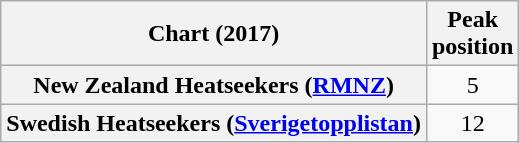<table class="wikitable sortable plainrowheaders" style="text-align:center">
<tr>
<th>Chart (2017)</th>
<th>Peak<br>position</th>
</tr>
<tr>
<th scope="row">New Zealand Heatseekers (<a href='#'>RMNZ</a>)</th>
<td>5</td>
</tr>
<tr>
<th scope="row">Swedish Heatseekers (<a href='#'>Sverigetopplistan</a>)</th>
<td>12</td>
</tr>
</table>
